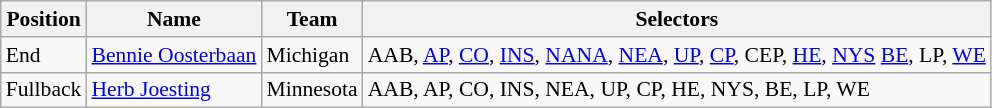<table class="wikitable" style="font-size: 90%">
<tr>
<th>Position</th>
<th>Name</th>
<th>Team</th>
<th>Selectors</th>
</tr>
<tr>
<td>End</td>
<td><a href='#'>Bennie Oosterbaan</a></td>
<td>Michigan</td>
<td>AAB, <a href='#'>AP</a>, <a href='#'>CO</a>, <a href='#'>INS</a>, <a href='#'>NANA</a>, <a href='#'>NEA</a>, <a href='#'>UP</a>, <a href='#'>CP</a>, CEP, <a href='#'>HE</a>, <a href='#'>NYS</a> <a href='#'>BE</a>, LP, <a href='#'>WE</a></td>
</tr>
<tr>
<td>Fullback</td>
<td><a href='#'>Herb Joesting</a></td>
<td>Minnesota</td>
<td>AAB, AP, CO, INS, NEA, UP, CP, HE, NYS, BE, LP, WE</td>
</tr>
</table>
